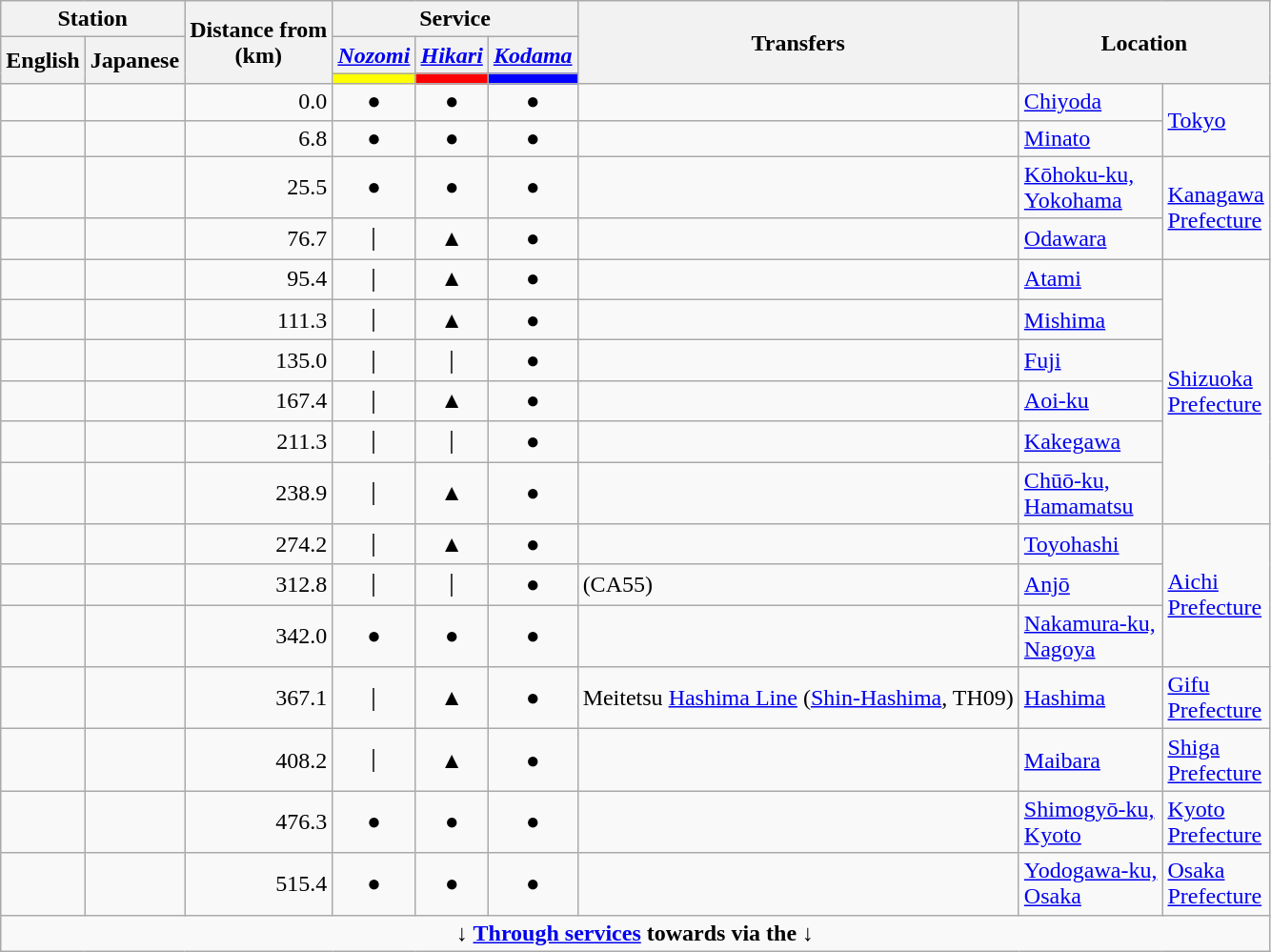<table class=wikitable>
<tr>
<th colspan="2">Station</th>
<th rowspan="3">Distance from<br> (km)</th>
<th colspan="3">Service</th>
<th rowspan="3">Transfers</th>
<th colspan="2" rowspan="3">Location</th>
</tr>
<tr>
<th rowspan="2">English</th>
<th rowspan="2">Japanese</th>
<th><em><a href='#'>Nozomi</a></em></th>
<th><em><a href='#'>Hikari</a></em></th>
<th><em><a href='#'>Kodama</a></em></th>
</tr>
<tr style="height: 2pt">
<td style="background:yellow"></td>
<td style="background:red"></td>
<td style="background:blue"></td>
</tr>
<tr>
<td></td>
<td></td>
<td style="text-align:right;">0.0</td>
<td style="text-align:center;">●</td>
<td style="text-align:center;">●</td>
<td style="text-align:center;">●</td>
<td></td>
<td><a href='#'>Chiyoda</a></td>
<td rowspan="2"><a href='#'>Tokyo</a></td>
</tr>
<tr>
<td></td>
<td></td>
<td style="text-align:right;">6.8</td>
<td style="text-align:center;">●</td>
<td style="text-align:center;">●</td>
<td style="text-align:center;">●</td>
<td></td>
<td><a href='#'>Minato</a></td>
</tr>
<tr>
<td></td>
<td></td>
<td style="text-align:right;">25.5</td>
<td style="text-align:center;">●</td>
<td style="text-align:center;">●</td>
<td style="text-align:center;">●</td>
<td></td>
<td><a href='#'>Kōhoku-ku,<br>Yokohama</a></td>
<td rowspan="2"><a href='#'>Kanagawa<br>Prefecture</a></td>
</tr>
<tr>
<td></td>
<td></td>
<td style="text-align:right;">76.7</td>
<td style="text-align:center;">｜</td>
<td style="text-align:center;">▲</td>
<td style="text-align:center;">●</td>
<td></td>
<td><a href='#'>Odawara</a></td>
</tr>
<tr>
<td></td>
<td></td>
<td style="text-align:right;">95.4</td>
<td style="text-align:center;">｜</td>
<td style="text-align:center;">▲</td>
<td style="text-align:center;">●</td>
<td></td>
<td><a href='#'>Atami</a></td>
<td rowspan="6"><a href='#'>Shizuoka<br>Prefecture</a></td>
</tr>
<tr>
<td></td>
<td></td>
<td style="text-align:right;">111.3</td>
<td style="text-align:center;">｜</td>
<td style="text-align:center;">▲</td>
<td style="text-align:center;">●</td>
<td></td>
<td><a href='#'>Mishima</a></td>
</tr>
<tr>
<td></td>
<td></td>
<td style="text-align:right;">135.0</td>
<td style="text-align:center;">｜</td>
<td style="text-align:center;">｜</td>
<td style="text-align:center;">●</td>
<td> </td>
<td><a href='#'>Fuji</a></td>
</tr>
<tr>
<td></td>
<td></td>
<td style="text-align:right;">167.4</td>
<td style="text-align:center;">｜</td>
<td style="text-align:center;">▲</td>
<td style="text-align:center;">●</td>
<td></td>
<td><a href='#'>Aoi-ku</a></td>
</tr>
<tr>
<td></td>
<td></td>
<td style="text-align:right;">211.3</td>
<td style="text-align:center;">｜</td>
<td style="text-align:center;">｜</td>
<td style="text-align:center;">●</td>
<td></td>
<td><a href='#'>Kakegawa</a></td>
</tr>
<tr>
<td></td>
<td></td>
<td style="text-align:right;">238.9</td>
<td style="text-align:center;">｜</td>
<td style="text-align:center;">▲</td>
<td style="text-align:center;">●</td>
<td></td>
<td><a href='#'>Chūō-ku,<br>Hamamatsu</a></td>
</tr>
<tr>
<td></td>
<td></td>
<td style="text-align:right;">274.2</td>
<td style="text-align:center;">｜</td>
<td style="text-align:center;">▲</td>
<td style="text-align:center;">●</td>
<td></td>
<td><a href='#'>Toyohashi</a></td>
<td rowspan="3"><a href='#'>Aichi<br>Prefecture</a></td>
</tr>
<tr>
<td></td>
<td></td>
<td style="text-align:right;">312.8</td>
<td style="text-align:center;">｜</td>
<td style="text-align:center;">｜</td>
<td style="text-align:center;">●</td>
<td> (CA55)</td>
<td><a href='#'>Anjō</a></td>
</tr>
<tr>
<td></td>
<td></td>
<td style="text-align:right;">342.0</td>
<td style="text-align:center;">●</td>
<td style="text-align:center;">●</td>
<td style="text-align:center;">●</td>
<td></td>
<td><a href='#'>Nakamura-ku,<br>Nagoya</a></td>
</tr>
<tr>
<td></td>
<td></td>
<td style="text-align:right;">367.1</td>
<td style="text-align:center;">｜</td>
<td style="text-align:center;">▲</td>
<td style="text-align:center;">●</td>
<td> Meitetsu <a href='#'>Hashima Line</a> (<a href='#'>Shin-Hashima</a>, TH09)</td>
<td><a href='#'>Hashima</a></td>
<td><a href='#'>Gifu<br>Prefecture</a></td>
</tr>
<tr>
<td></td>
<td></td>
<td style="text-align:right;">408.2</td>
<td style="text-align:center;">｜</td>
<td style="text-align:center;">▲</td>
<td style="text-align:center;">●</td>
<td></td>
<td><a href='#'>Maibara</a></td>
<td><a href='#'>Shiga<br>Prefecture</a></td>
</tr>
<tr>
<td></td>
<td></td>
<td style="text-align:right;">476.3</td>
<td style="text-align:center;">●</td>
<td style="text-align:center;">●</td>
<td style="text-align:center;">●</td>
<td></td>
<td><a href='#'>Shimogyō-ku,<br>Kyoto</a></td>
<td><a href='#'>Kyoto<br>Prefecture</a></td>
</tr>
<tr>
<td></td>
<td></td>
<td style="text-align:right;">515.4</td>
<td style="text-align:center;">●</td>
<td style="text-align:center;">●</td>
<td style="text-align:center;">●</td>
<td></td>
<td><a href='#'>Yodogawa-ku,<br>Osaka</a></td>
<td><a href='#'>Osaka<br>Prefecture</a></td>
</tr>
<tr>
<td align="center" colspan="9"><strong>↓ <a href='#'>Through services</a> towards  via the  ↓</strong></td>
</tr>
</table>
